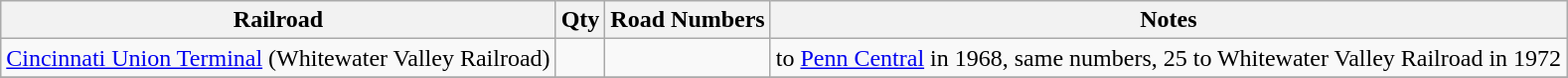<table class="wikitable">
<tr>
<th>Railroad</th>
<th>Qty</th>
<th>Road Numbers</th>
<th>Notes</th>
</tr>
<tr>
<td><a href='#'>Cincinnati Union Terminal</a> (Whitewater Valley Railroad)</td>
<td></td>
<td></td>
<td>to <a href='#'>Penn Central</a> in 1968, same numbers, 25 to Whitewater Valley Railroad in 1972</td>
</tr>
<tr>
</tr>
</table>
